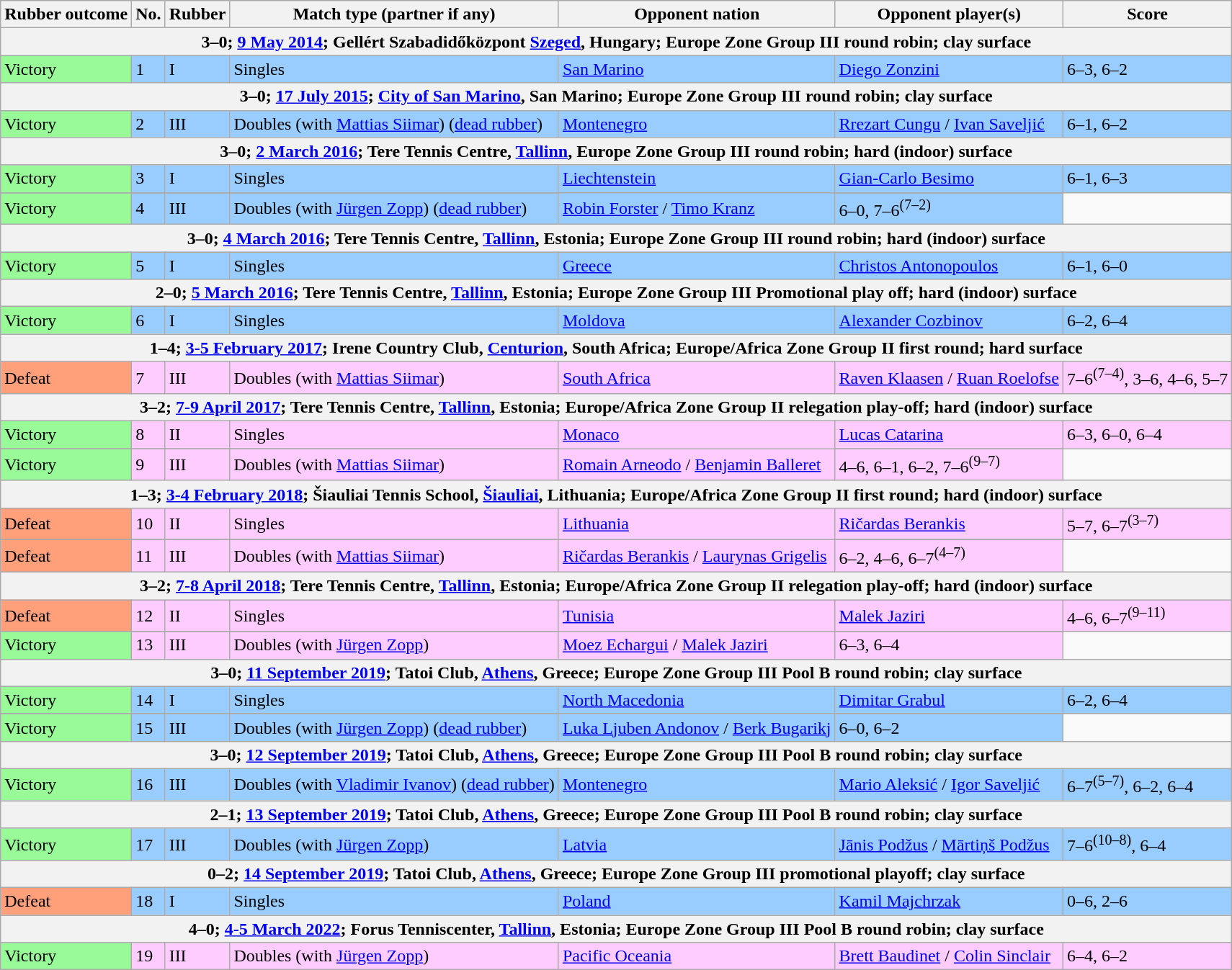<table class=wikitable>
<tr>
<th>Rubber outcome</th>
<th>No.</th>
<th>Rubber</th>
<th>Match type (partner if any)</th>
<th>Opponent nation</th>
<th>Opponent player(s)</th>
<th>Score</th>
</tr>
<tr>
<th colspan=7>3–0; <a href='#'>9 May 2014</a>; Gellért Szabadidőközpont <a href='#'>Szeged</a>, Hungary; Europe Zone Group III round robin; clay surface</th>
</tr>
<tr bgcolor=#99CCFF>
<td bgcolor=98FB98>Victory</td>
<td>1</td>
<td>I</td>
<td>Singles</td>
<td> <a href='#'>San Marino</a></td>
<td><a href='#'>Diego Zonzini</a></td>
<td>6–3, 6–2</td>
</tr>
<tr>
<th colspan=7>3–0; <a href='#'>17 July 2015</a>; <a href='#'>City of San Marino</a>, San Marino; Europe Zone Group III round robin; clay surface</th>
</tr>
<tr bgcolor=#99CCFF>
<td bgcolor=98FB98>Victory</td>
<td>2</td>
<td>III</td>
<td>Doubles (with <a href='#'>Mattias Siimar</a>) (<a href='#'>dead rubber</a>)</td>
<td> <a href='#'>Montenegro</a></td>
<td><a href='#'>Rrezart Cungu</a> / <a href='#'>Ivan Saveljić</a></td>
<td>6–1, 6–2</td>
</tr>
<tr>
<th colspan=7>3–0; <a href='#'>2 March 2016</a>; Tere Tennis Centre, <a href='#'>Tallinn</a>, Europe Zone Group III round robin; hard (indoor) surface</th>
</tr>
<tr bgcolor=#99CCFF>
<td bgcolor=98FB98>Victory</td>
<td>3</td>
<td>I</td>
<td>Singles</td>
<td rowspan=2> <a href='#'>Liechtenstein</a></td>
<td><a href='#'>Gian-Carlo Besimo</a></td>
<td>6–1, 6–3</td>
</tr>
<tr>
</tr>
<tr bgcolor=#99CCFF>
<td bgcolor=98FB98>Victory</td>
<td>4</td>
<td>III</td>
<td>Doubles (with <a href='#'>Jürgen Zopp</a>) (<a href='#'>dead rubber</a>)</td>
<td><a href='#'>Robin Forster</a> / <a href='#'>Timo Kranz</a></td>
<td>6–0, 7–6<sup>(7–2)</sup></td>
</tr>
<tr>
<th colspan=7>3–0; <a href='#'>4 March 2016</a>; Tere Tennis Centre, <a href='#'>Tallinn</a>, Estonia; Europe Zone Group III round robin; hard (indoor) surface</th>
</tr>
<tr bgcolor=#99CCFF>
<td bgcolor=98FB98>Victory</td>
<td>5</td>
<td>I</td>
<td>Singles</td>
<td> <a href='#'>Greece</a></td>
<td><a href='#'>Christos Antonopoulos</a></td>
<td>6–1, 6–0</td>
</tr>
<tr>
<th colspan=7>2–0; <a href='#'>5 March 2016</a>; Tere Tennis Centre, <a href='#'>Tallinn</a>, Estonia; Europe Zone Group III Promotional play off; hard (indoor) surface</th>
</tr>
<tr bgcolor=#99CCFF>
<td bgcolor=98FB98>Victory</td>
<td>6</td>
<td>I</td>
<td>Singles</td>
<td> <a href='#'>Moldova</a></td>
<td><a href='#'>Alexander Cozbinov</a></td>
<td>6–2, 6–4</td>
</tr>
<tr>
<th colspan=7>1–4; <a href='#'>3-5 February 2017</a>; Irene Country Club, <a href='#'>Centurion</a>, South Africa; Europe/Africa Zone Group II first round; hard surface</th>
</tr>
<tr bgcolor=#FFCCFF>
<td bgcolor=FFA07A>Defeat</td>
<td>7</td>
<td>III</td>
<td>Doubles (with <a href='#'>Mattias Siimar</a>)</td>
<td> <a href='#'>South Africa</a></td>
<td><a href='#'>Raven Klaasen</a> / <a href='#'>Ruan Roelofse</a></td>
<td>7–6<sup>(7–4)</sup>, 3–6, 4–6, 5–7</td>
</tr>
<tr>
<th colspan=7>3–2; <a href='#'>7-9 April 2017</a>; Tere Tennis Centre, <a href='#'>Tallinn</a>, Estonia; Europe/Africa Zone Group II relegation play-off; hard (indoor) surface</th>
</tr>
<tr bgcolor=#FFCCFF>
<td bgcolor=98FB98>Victory</td>
<td>8</td>
<td>II</td>
<td>Singles</td>
<td rowspan=2> <a href='#'>Monaco</a></td>
<td><a href='#'>Lucas Catarina</a></td>
<td>6–3, 6–0, 6–4</td>
</tr>
<tr>
</tr>
<tr bgcolor=#FFCCFF>
<td bgcolor=98FB98>Victory</td>
<td>9</td>
<td>III</td>
<td>Doubles (with <a href='#'>Mattias Siimar</a>)</td>
<td><a href='#'>Romain Arneodo</a> / <a href='#'>Benjamin Balleret</a></td>
<td>4–6, 6–1, 6–2, 7–6<sup>(9–7)</sup></td>
</tr>
<tr>
<th colspan=7>1–3; <a href='#'>3-4 February 2018</a>; Šiauliai Tennis School, <a href='#'>Šiauliai</a>, Lithuania; Europe/Africa Zone Group II first round; hard (indoor) surface</th>
</tr>
<tr bgcolor=#FFCCFF>
<td bgcolor=FFA07A>Defeat</td>
<td>10</td>
<td>II</td>
<td>Singles</td>
<td rowspan=2> <a href='#'>Lithuania</a></td>
<td><a href='#'>Ričardas Berankis</a></td>
<td>5–7, 6–7<sup>(3–7)</sup></td>
</tr>
<tr>
</tr>
<tr bgcolor=#FFCCFF>
<td bgcolor=FFA07A>Defeat</td>
<td>11</td>
<td>III</td>
<td>Doubles (with <a href='#'>Mattias Siimar</a>)</td>
<td><a href='#'>Ričardas Berankis</a> / <a href='#'>Laurynas Grigelis</a></td>
<td>6–2, 4–6, 6–7<sup>(4–7)</sup></td>
</tr>
<tr>
<th colspan=7>3–2; <a href='#'>7-8 April 2018</a>; Tere Tennis Centre, <a href='#'>Tallinn</a>, Estonia; Europe/Africa Zone Group II relegation play-off; hard (indoor) surface</th>
</tr>
<tr bgcolor=#FFCCFF>
<td bgcolor=FFA07A>Defeat</td>
<td>12</td>
<td>II</td>
<td>Singles</td>
<td rowspan=2> <a href='#'>Tunisia</a></td>
<td><a href='#'>Malek Jaziri</a></td>
<td>4–6, 6–7<sup>(9–11)</sup></td>
</tr>
<tr>
</tr>
<tr bgcolor=#FFCCFF>
<td bgcolor=98FB98>Victory</td>
<td>13</td>
<td>III</td>
<td>Doubles (with <a href='#'>Jürgen Zopp</a>)</td>
<td><a href='#'>Moez Echargui</a> / <a href='#'>Malek Jaziri</a></td>
<td>6–3, 6–4</td>
</tr>
<tr>
<th colspan=7>3–0; <a href='#'>11 September 2019</a>; Tatoi Club, <a href='#'>Athens</a>, Greece; Europe Zone Group III Pool B round robin; clay surface</th>
</tr>
<tr bgcolor=#99CCFF>
<td bgcolor=98FB98>Victory</td>
<td>14</td>
<td>I</td>
<td>Singles</td>
<td rowspan=2> <a href='#'>North Macedonia</a></td>
<td><a href='#'>Dimitar Grabul</a></td>
<td>6–2, 6–4</td>
</tr>
<tr>
</tr>
<tr bgcolor=#99CCFF>
<td bgcolor=98FB98>Victory</td>
<td>15</td>
<td>III</td>
<td>Doubles (with <a href='#'>Jürgen Zopp</a>) (<a href='#'>dead rubber</a>)</td>
<td><a href='#'>Luka Ljuben Andonov</a> / <a href='#'>Berk Bugarikj</a></td>
<td>6–0, 6–2</td>
</tr>
<tr>
<th colspan=7>3–0; <a href='#'>12 September 2019</a>; Tatoi Club, <a href='#'>Athens</a>, Greece; Europe Zone Group III Pool B round robin; clay surface</th>
</tr>
<tr bgcolor=#99CCFF>
<td bgcolor=98FB98>Victory</td>
<td>16</td>
<td>III</td>
<td>Doubles (with <a href='#'>Vladimir Ivanov</a>) (<a href='#'>dead rubber</a>)</td>
<td> <a href='#'>Montenegro</a></td>
<td><a href='#'>Mario Aleksić</a> / <a href='#'>Igor Saveljić</a></td>
<td>6–7<sup>(5–7)</sup>, 6–2, 6–4</td>
</tr>
<tr>
<th colspan=7>2–1; <a href='#'>13 September 2019</a>; Tatoi Club, <a href='#'>Athens</a>, Greece; Europe Zone Group III Pool B round robin; clay surface</th>
</tr>
<tr bgcolor=#99CCFF>
<td bgcolor=98FB98>Victory</td>
<td>17</td>
<td>III</td>
<td>Doubles (with <a href='#'>Jürgen Zopp</a>)</td>
<td> <a href='#'>Latvia</a></td>
<td><a href='#'>Jānis Podžus</a> / <a href='#'>Mārtiņš Podžus</a></td>
<td>7–6<sup>(10–8)</sup>, 6–4</td>
</tr>
<tr>
<th colspan=7>0–2; <a href='#'>14 September 2019</a>; Tatoi Club, <a href='#'>Athens</a>, Greece; Europe Zone Group III promotional playoff; clay surface</th>
</tr>
<tr bgcolor=#99CCFF>
<td bgcolor=FFA07A>Defeat</td>
<td>18</td>
<td>I</td>
<td>Singles</td>
<td> <a href='#'>Poland</a></td>
<td><a href='#'>Kamil Majchrzak</a></td>
<td>0–6, 2–6</td>
</tr>
<tr>
<th colspan=7>4–0; <a href='#'>4-5 March 2022</a>; Forus Tenniscenter, <a href='#'>Tallinn</a>, Estonia; Europe Zone Group III Pool B round robin; clay surface</th>
</tr>
<tr bgcolor=#FFCCFF>
<td bgcolor=98FB98>Victory</td>
<td>19</td>
<td>III</td>
<td>Doubles (with <a href='#'>Jürgen Zopp</a>)</td>
<td> <a href='#'>Pacific Oceania</a></td>
<td><a href='#'>Brett Baudinet</a> / <a href='#'>Colin Sinclair</a></td>
<td>6–4, 6–2</td>
</tr>
</table>
